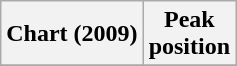<table class="wikitable plainrowheaders">
<tr>
<th>Chart (2009)</th>
<th>Peak<br>position</th>
</tr>
<tr>
</tr>
</table>
